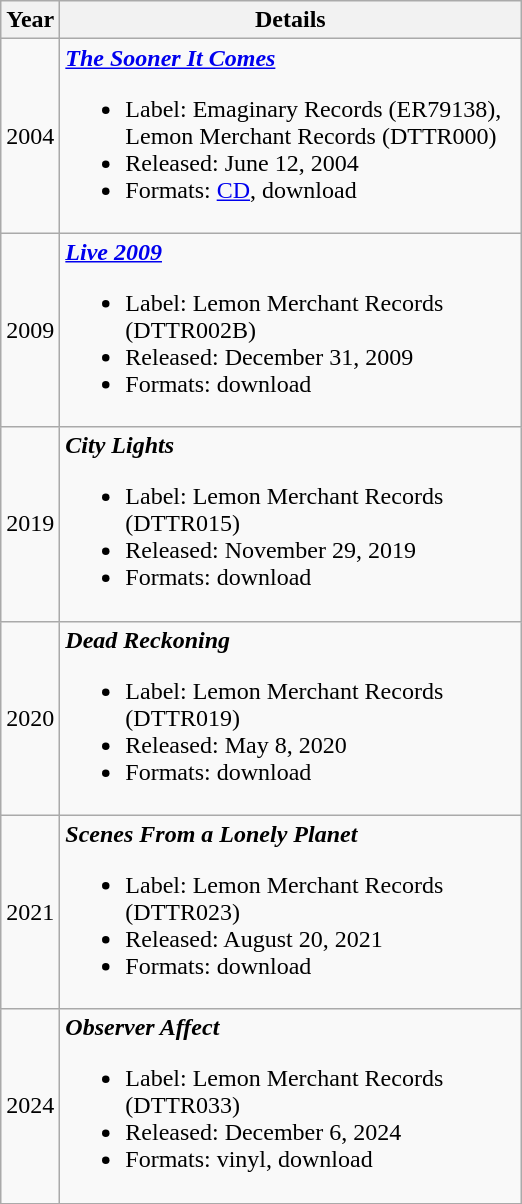<table class="wikitable sortable">
<tr>
<th width="15">Year</th>
<th width="300">Details</th>
</tr>
<tr>
<td>2004</td>
<td><strong><em><a href='#'>The Sooner It Comes</a></em></strong><br><ul><li>Label: Emaginary Records (ER79138), Lemon Merchant Records (DTTR000)</li><li>Released: June 12, 2004</li><li>Formats: <a href='#'>CD</a>, download</li></ul></td>
</tr>
<tr>
<td>2009</td>
<td><strong><em><a href='#'>Live 2009</a></em></strong><br><ul><li>Label: Lemon Merchant Records (DTTR002B)</li><li>Released: December 31, 2009</li><li>Formats: download</li></ul></td>
</tr>
<tr>
<td>2019</td>
<td><strong><em>City Lights</em></strong><br><ul><li>Label: Lemon Merchant Records (DTTR015)</li><li>Released: November 29, 2019</li><li>Formats: download</li></ul></td>
</tr>
<tr>
<td>2020</td>
<td><strong><em>Dead Reckoning</em></strong><br><ul><li>Label: Lemon Merchant Records (DTTR019)</li><li>Released: May 8, 2020</li><li>Formats: download</li></ul></td>
</tr>
<tr>
<td>2021</td>
<td><strong><em>Scenes From a Lonely Planet</em></strong><br><ul><li>Label: Lemon Merchant Records (DTTR023)</li><li>Released: August 20, 2021</li><li>Formats: download</li></ul></td>
</tr>
<tr>
<td>2024</td>
<td><strong><em>Observer Affect</em></strong><br><ul><li>Label: Lemon Merchant Records (DTTR033)</li><li>Released: December 6, 2024</li><li>Formats: vinyl, download</li></ul></td>
</tr>
</table>
